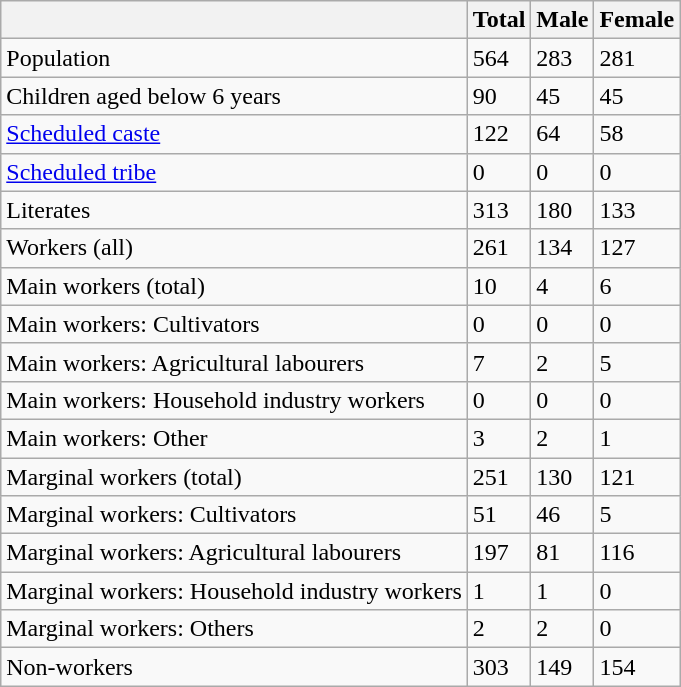<table class="wikitable sortable">
<tr>
<th></th>
<th>Total</th>
<th>Male</th>
<th>Female</th>
</tr>
<tr>
<td>Population</td>
<td>564</td>
<td>283</td>
<td>281</td>
</tr>
<tr>
<td>Children aged below 6 years</td>
<td>90</td>
<td>45</td>
<td>45</td>
</tr>
<tr>
<td><a href='#'>Scheduled caste</a></td>
<td>122</td>
<td>64</td>
<td>58</td>
</tr>
<tr>
<td><a href='#'>Scheduled tribe</a></td>
<td>0</td>
<td>0</td>
<td>0</td>
</tr>
<tr>
<td>Literates</td>
<td>313</td>
<td>180</td>
<td>133</td>
</tr>
<tr>
<td>Workers (all)</td>
<td>261</td>
<td>134</td>
<td>127</td>
</tr>
<tr>
<td>Main workers (total)</td>
<td>10</td>
<td>4</td>
<td>6</td>
</tr>
<tr>
<td>Main workers: Cultivators</td>
<td>0</td>
<td>0</td>
<td>0</td>
</tr>
<tr>
<td>Main workers: Agricultural labourers</td>
<td>7</td>
<td>2</td>
<td>5</td>
</tr>
<tr>
<td>Main workers: Household industry workers</td>
<td>0</td>
<td>0</td>
<td>0</td>
</tr>
<tr>
<td>Main workers: Other</td>
<td>3</td>
<td>2</td>
<td>1</td>
</tr>
<tr>
<td>Marginal workers (total)</td>
<td>251</td>
<td>130</td>
<td>121</td>
</tr>
<tr>
<td>Marginal workers: Cultivators</td>
<td>51</td>
<td>46</td>
<td>5</td>
</tr>
<tr>
<td>Marginal workers: Agricultural labourers</td>
<td>197</td>
<td>81</td>
<td>116</td>
</tr>
<tr>
<td>Marginal workers: Household industry workers</td>
<td>1</td>
<td>1</td>
<td>0</td>
</tr>
<tr>
<td>Marginal workers: Others</td>
<td>2</td>
<td>2</td>
<td>0</td>
</tr>
<tr>
<td>Non-workers</td>
<td>303</td>
<td>149</td>
<td>154</td>
</tr>
</table>
